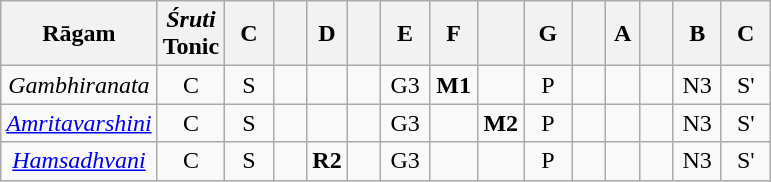<table class="wikitable" style="text-align:center">
<tr>
<th>Rāgam</th>
<th><em>Śruti</em><br>Tonic</th>
<th>C</th>
<th></th>
<th>D</th>
<th></th>
<th>E</th>
<th>F</th>
<th></th>
<th>G</th>
<th></th>
<th>A</th>
<th></th>
<th>B</th>
<th>C</th>
</tr>
<tr>
<td><em>Gambhiranata</em></td>
<td>C</td>
<td width="25px">S</td>
<td width="15px"></td>
<td width="15px"></td>
<td width="15px"></td>
<td width="25px">G3</td>
<td width="25px"><strong>M1</strong></td>
<td width="15px"></td>
<td width="25px">P</td>
<td width="15px"></td>
<td width="15px"></td>
<td width="15px"></td>
<td width="25px">N3</td>
<td width="25px">S'</td>
</tr>
<tr>
<td><em><a href='#'>Amritavarshini</a></em></td>
<td>C</td>
<td>S</td>
<td></td>
<td></td>
<td></td>
<td>G3</td>
<td></td>
<td><strong>M2</strong></td>
<td>P</td>
<td></td>
<td></td>
<td></td>
<td>N3</td>
<td>S'</td>
</tr>
<tr>
<td><em><a href='#'>Hamsadhvani</a></em></td>
<td>C</td>
<td>S</td>
<td></td>
<td><strong>R2</strong></td>
<td></td>
<td>G3</td>
<td></td>
<td></td>
<td>P</td>
<td></td>
<td></td>
<td></td>
<td>N3</td>
<td>S'</td>
</tr>
</table>
